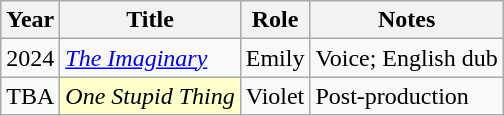<table class="wikitable">
<tr align="center">
<th>Year</th>
<th>Title</th>
<th>Role</th>
<th>Notes</th>
</tr>
<tr>
<td>2024</td>
<td><em><a href='#'>The Imaginary</a></em></td>
<td>Emily</td>
<td>Voice; English dub</td>
</tr>
<tr>
<td>TBA</td>
<td style="background:#FFFFCC;"><em>One Stupid Thing</em> </td>
<td>Violet</td>
<td>Post-production</td>
</tr>
</table>
